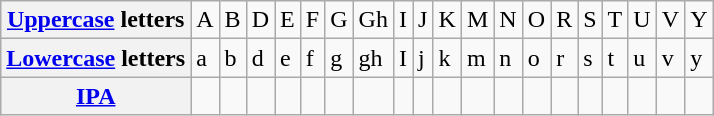<table class="wikitable">
<tr>
<th><a href='#'>Uppercase</a> letters</th>
<td>A</td>
<td>B</td>
<td>D</td>
<td>E</td>
<td>F</td>
<td>G</td>
<td>Gh</td>
<td>I</td>
<td>J</td>
<td>K</td>
<td>M</td>
<td>N</td>
<td>O</td>
<td>R</td>
<td>S</td>
<td>T</td>
<td>U</td>
<td>V</td>
<td>Y</td>
</tr>
<tr>
<th><a href='#'>Lowercase</a> letters</th>
<td>a</td>
<td>b</td>
<td>d</td>
<td>e</td>
<td>f</td>
<td>g</td>
<td>gh</td>
<td>I</td>
<td>j</td>
<td>k</td>
<td>m</td>
<td>n</td>
<td>o</td>
<td>r</td>
<td>s</td>
<td>t</td>
<td>u</td>
<td>v</td>
<td>y</td>
</tr>
<tr>
<th><a href='#'>IPA</a></th>
<td></td>
<td></td>
<td></td>
<td></td>
<td></td>
<td></td>
<td></td>
<td></td>
<td></td>
<td></td>
<td></td>
<td></td>
<td></td>
<td></td>
<td></td>
<td></td>
<td></td>
<td></td>
<td></td>
</tr>
</table>
